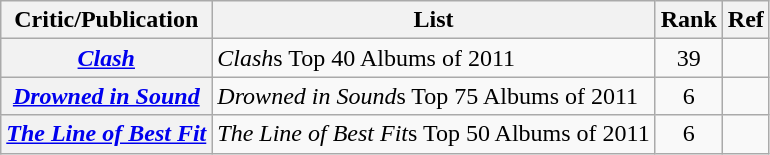<table class="wikitable sortable plainrowheaders">
<tr>
<th>Critic/Publication</th>
<th>List</th>
<th>Rank</th>
<th>Ref</th>
</tr>
<tr>
<th scope="row"><em><a href='#'>Clash</a></em></th>
<td><em>Clash</em>s Top 40 Albums of 2011</td>
<td style="text-align:center;">39</td>
<td style="text-align:center;"></td>
</tr>
<tr>
<th scope="row"><em><a href='#'>Drowned in Sound</a></em></th>
<td><em>Drowned in Sound</em>s Top 75 Albums of 2011</td>
<td style="text-align:center;">6</td>
<td style="text-align:center;"></td>
</tr>
<tr>
<th scope="row"><em><a href='#'>The Line of Best Fit</a></em></th>
<td><em>The Line of Best Fit</em>s Top 50 Albums of 2011</td>
<td style="text-align:center;">6</td>
<td style="text-align:center;"></td>
</tr>
</table>
